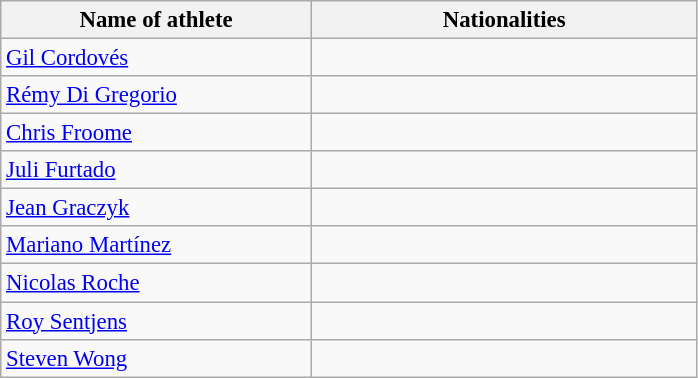<table class="wikitable" style="font-size:95%;">
<tr>
<th width=200>Name of athlete</th>
<th width=250>Nationalities</th>
</tr>
<tr valign=top>
<td><a href='#'>Gil Cordovés</a></td>
<td><br> </td>
</tr>
<tr valign=top>
<td><a href='#'>Rémy Di Gregorio</a></td>
<td><br></td>
</tr>
<tr valign=top>
<td><a href='#'>Chris Froome</a></td>
<td><br></td>
</tr>
<tr valign=top>
<td><a href='#'>Juli Furtado</a></td>
<td><br></td>
</tr>
<tr valign=top>
<td><a href='#'>Jean Graczyk</a></td>
<td><br></td>
</tr>
<tr valign=top>
<td><a href='#'>Mariano Martínez</a></td>
<td><br></td>
</tr>
<tr valign=top>
<td><a href='#'>Nicolas Roche</a></td>
<td><br></td>
</tr>
<tr valign=top>
<td><a href='#'>Roy Sentjens</a></td>
<td><br> </td>
</tr>
<tr valign=top>
<td><a href='#'>Steven Wong</a></td>
<td><br></td>
</tr>
</table>
